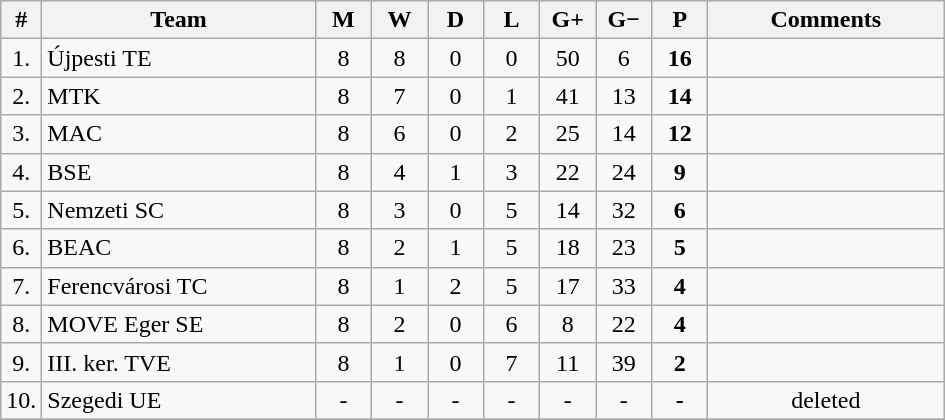<table class="wikitable" style="text-align: center;">
<tr>
<th width="15">#</th>
<th width="175">Team</th>
<th width="30">M</th>
<th width="30">W</th>
<th width="30">D</th>
<th width="30">L</th>
<th width="30">G+</th>
<th width="30">G−</th>
<th width="30">P</th>
<th width="150">Comments</th>
</tr>
<tr>
<td>1.</td>
<td align="left">Újpesti TE</td>
<td>8</td>
<td>8</td>
<td>0</td>
<td>0</td>
<td>50</td>
<td>6</td>
<td><strong>16</strong></td>
<td></td>
</tr>
<tr>
<td>2.</td>
<td align="left">MTK</td>
<td>8</td>
<td>7</td>
<td>0</td>
<td>1</td>
<td>41</td>
<td>13</td>
<td><strong>14</strong></td>
<td></td>
</tr>
<tr>
<td>3.</td>
<td align="left">MAC</td>
<td>8</td>
<td>6</td>
<td>0</td>
<td>2</td>
<td>25</td>
<td>14</td>
<td><strong>12</strong></td>
<td></td>
</tr>
<tr>
<td>4.</td>
<td align="left">BSE</td>
<td>8</td>
<td>4</td>
<td>1</td>
<td>3</td>
<td>22</td>
<td>24</td>
<td><strong>9</strong></td>
<td></td>
</tr>
<tr>
<td>5.</td>
<td align="left">Nemzeti SC</td>
<td>8</td>
<td>3</td>
<td>0</td>
<td>5</td>
<td>14</td>
<td>32</td>
<td><strong>6</strong></td>
<td></td>
</tr>
<tr>
<td>6.</td>
<td align="left">BEAC</td>
<td>8</td>
<td>2</td>
<td>1</td>
<td>5</td>
<td>18</td>
<td>23</td>
<td><strong>5</strong></td>
<td></td>
</tr>
<tr>
<td>7.</td>
<td align="left">Ferencvárosi TC</td>
<td>8</td>
<td>1</td>
<td>2</td>
<td>5</td>
<td>17</td>
<td>33</td>
<td><strong>4</strong></td>
<td></td>
</tr>
<tr>
<td>8.</td>
<td align="left">MOVE Eger SE</td>
<td>8</td>
<td>2</td>
<td>0</td>
<td>6</td>
<td>8</td>
<td>22</td>
<td><strong>4</strong></td>
<td></td>
</tr>
<tr>
<td>9.</td>
<td align="left">III. ker. TVE</td>
<td>8</td>
<td>1</td>
<td>0</td>
<td>7</td>
<td>11</td>
<td>39</td>
<td><strong>2</strong></td>
<td></td>
</tr>
<tr>
<td>10.</td>
<td align="left">Szegedi UE</td>
<td>-</td>
<td>-</td>
<td>-</td>
<td>-</td>
<td>-</td>
<td>-</td>
<td><strong>-</strong></td>
<td>deleted</td>
</tr>
<tr>
</tr>
</table>
